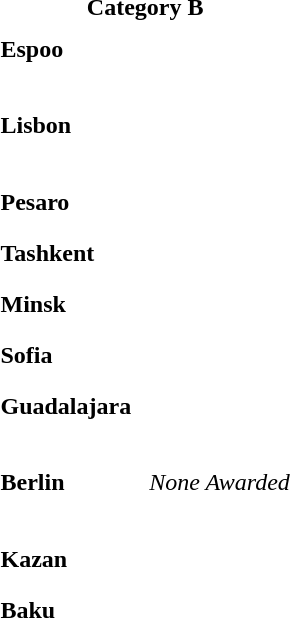<table>
<tr>
<td colspan="4" style="text-align:center;"><strong>Category B</strong></td>
</tr>
<tr>
<th scope=row style="text-align:left">Espoo</th>
<td style="height:30px;" font-size:95%"></td>
<td style="height:30px;" font-size:95%"></td>
<td style="height:30px;" font-size:95%"></td>
</tr>
<tr>
<th rowspan=2 scope=row style="text-align:left">Lisbon</th>
<td rowspan=2 style="height:30px;" font-size:95%"></td>
<td rowspan=2 style="height:30px;" font-size:95%"></td>
<td style="height:30px;" font-size:95%"></td>
</tr>
<tr>
<td style="height:30px;" font-size:95%"></td>
</tr>
<tr>
<th scope=row style="text-align:left">Pesaro</th>
<td style="height:30px;" font-size:95%"></td>
<td style="height:30px;" font-size:95%"></td>
<td style="height:30px;" font-size:95%"></td>
</tr>
<tr>
<th scope=row style="text-align:left">Tashkent</th>
<td style="height:30px;" font-size:95%"></td>
<td style="height:30px;" font-size:95%"></td>
<td style="height:30px;" font-size:95%"></td>
</tr>
<tr>
<th scope=row style="text-align:left">Minsk</th>
<td style="height:30px;" font-size:95%"></td>
<td style="height:30px;" font-size:95%"></td>
<td style="height:30px;" font-size:95%"></td>
</tr>
<tr>
<th scope=row style="text-align:left">Sofia</th>
<td style="height:30px;" font-size:95%"></td>
<td style="height:30px;" font-size:95%"></td>
<td style="height:30px;" font-size:95%"></td>
</tr>
<tr>
<th scope=row style="text-align:left">Guadalajara</th>
<td style="height:30px;" font-size:95%"></td>
<td style="height:30px;" font-size:95%"></td>
<td style="height:30px;" font-size:95%"></td>
</tr>
<tr>
<th rowspan=2 scope=row style="text-align:left">Berlin</th>
<td rowspan=2 style="height:30px;" font-size:95%"></td>
<td style="height:30px;" font-size:95%"></td>
<td rowspan=2 style="height:30px;" font-size:95%" style=color:#8c93b0><em>None Awarded</em></td>
</tr>
<tr>
<td style="height:30px;" font-size:95%"></td>
</tr>
<tr>
<th scope=row style="text-align:left">Kazan</th>
<td style="height:30px;" font-size:95%"></td>
<td style="height:30px;"  font-size:95%"></td>
<td style="height:30px;" font-size:95%"></td>
</tr>
<tr>
<th scope=row style="text-align:left">Baku</th>
<td style="height:30px;" font-size:95%"></td>
<td style="height:30px;"  font-size:95%"></td>
<td style="height:30px;" font-size:95%"></td>
</tr>
<tr>
</tr>
</table>
